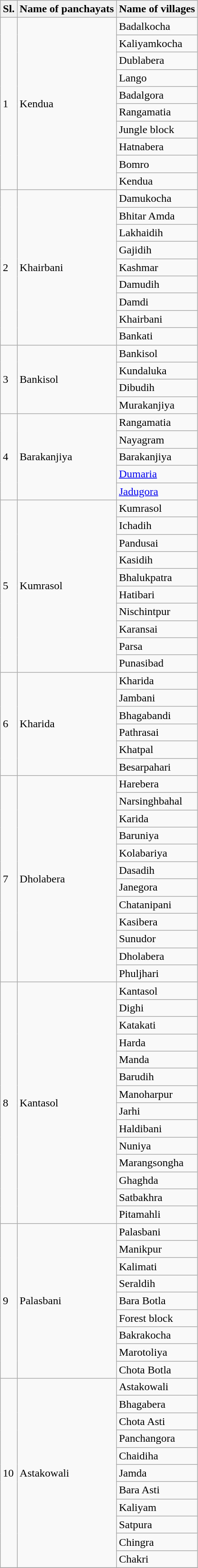<table class="wikitable plainrowheaders sortable">
<tr>
<th scope="col">Sl.</th>
<th scope="col">Name of panchayats</th>
<th scope="col">Name of villages</th>
</tr>
<tr>
<td rowspan="10">1</td>
<td rowspan="10">Kendua</td>
<td>Badalkocha</td>
</tr>
<tr>
<td>Kaliyamkocha</td>
</tr>
<tr>
<td>Dublabera</td>
</tr>
<tr>
<td>Lango</td>
</tr>
<tr>
<td>Badalgora</td>
</tr>
<tr>
<td>Rangamatia</td>
</tr>
<tr>
<td>Jungle block</td>
</tr>
<tr>
<td>Hatnabera</td>
</tr>
<tr>
<td>Bomro</td>
</tr>
<tr>
<td>Kendua</td>
</tr>
<tr>
<td rowspan="9">2</td>
<td rowspan="9">Khairbani</td>
<td>Damukocha</td>
</tr>
<tr>
<td>Bhitar Amda</td>
</tr>
<tr>
<td>Lakhaidih</td>
</tr>
<tr>
<td>Gajidih</td>
</tr>
<tr>
<td>Kashmar</td>
</tr>
<tr>
<td>Damudih</td>
</tr>
<tr>
<td>Damdi</td>
</tr>
<tr>
<td>Khairbani</td>
</tr>
<tr>
<td>Bankati</td>
</tr>
<tr>
<td rowspan="4">3</td>
<td rowspan="4">Bankisol</td>
<td>Bankisol</td>
</tr>
<tr>
<td>Kundaluka</td>
</tr>
<tr>
<td>Dibudih</td>
</tr>
<tr>
<td>Murakanjiya</td>
</tr>
<tr>
<td rowspan="5">4</td>
<td rowspan="5">Barakanjiya</td>
<td>Rangamatia</td>
</tr>
<tr>
<td>Nayagram</td>
</tr>
<tr>
<td>Barakanjiya</td>
</tr>
<tr>
<td><a href='#'>Dumaria</a></td>
</tr>
<tr>
<td><a href='#'>Jadugora</a></td>
</tr>
<tr>
<td rowspan="10">5</td>
<td rowspan="10">Kumrasol</td>
<td>Kumrasol</td>
</tr>
<tr>
<td>Ichadih</td>
</tr>
<tr>
<td>Pandusai</td>
</tr>
<tr>
<td>Kasidih</td>
</tr>
<tr>
<td>Bhalukpatra</td>
</tr>
<tr>
<td>Hatibari</td>
</tr>
<tr>
<td>Nischintpur</td>
</tr>
<tr>
<td>Karansai</td>
</tr>
<tr>
<td>Parsa</td>
</tr>
<tr>
<td>Punasibad</td>
</tr>
<tr>
<td rowspan="6">6</td>
<td rowspan="6">Kharida</td>
<td>Kharida</td>
</tr>
<tr>
<td>Jambani</td>
</tr>
<tr>
<td>Bhagabandi</td>
</tr>
<tr>
<td>Pathrasai</td>
</tr>
<tr>
<td>Khatpal</td>
</tr>
<tr>
<td>Besarpahari</td>
</tr>
<tr>
<td rowspan="12">7</td>
<td rowspan="12">Dholabera</td>
<td>Harebera</td>
</tr>
<tr>
<td>Narsinghbahal</td>
</tr>
<tr>
<td>Karida</td>
</tr>
<tr>
<td>Baruniya</td>
</tr>
<tr>
<td>Kolabariya</td>
</tr>
<tr>
<td>Dasadih</td>
</tr>
<tr>
<td>Janegora</td>
</tr>
<tr>
<td>Chatanipani</td>
</tr>
<tr>
<td>Kasibera</td>
</tr>
<tr>
<td>Sunudor</td>
</tr>
<tr>
<td>Dholabera</td>
</tr>
<tr>
<td>Phuljhari</td>
</tr>
<tr>
<td rowspan="14">8</td>
<td rowspan="14">Kantasol</td>
<td>Kantasol</td>
</tr>
<tr>
<td>Dighi</td>
</tr>
<tr>
<td>Katakati</td>
</tr>
<tr>
<td>Harda</td>
</tr>
<tr>
<td>Manda</td>
</tr>
<tr>
<td>Barudih</td>
</tr>
<tr>
<td>Manoharpur</td>
</tr>
<tr>
<td>Jarhi</td>
</tr>
<tr>
<td>Haldibani</td>
</tr>
<tr>
<td>Nuniya</td>
</tr>
<tr>
<td>Marangsongha</td>
</tr>
<tr>
<td>Ghaghda</td>
</tr>
<tr>
<td>Satbakhra</td>
</tr>
<tr>
<td>Pitamahli</td>
</tr>
<tr>
<td rowspan="9">9</td>
<td rowspan="9">Palasbani</td>
<td>Palasbani</td>
</tr>
<tr>
<td>Manikpur</td>
</tr>
<tr>
<td>Kalimati</td>
</tr>
<tr>
<td>Seraldih</td>
</tr>
<tr>
<td>Bara Botla</td>
</tr>
<tr>
<td>Forest block</td>
</tr>
<tr>
<td>Bakrakocha</td>
</tr>
<tr>
<td>Marotoliya</td>
</tr>
<tr>
<td>Chota Botla</td>
</tr>
<tr>
<td rowspan="11">10</td>
<td rowspan="11">Astakowali</td>
<td>Astakowali</td>
</tr>
<tr>
<td>Bhagabera</td>
</tr>
<tr>
<td>Chota Asti</td>
</tr>
<tr>
<td>Panchangora</td>
</tr>
<tr>
<td>Chaidiha</td>
</tr>
<tr>
<td>Jamda</td>
</tr>
<tr>
<td>Bara Asti</td>
</tr>
<tr>
<td>Kaliyam</td>
</tr>
<tr>
<td>Satpura</td>
</tr>
<tr>
<td>Chingra</td>
</tr>
<tr>
<td>Chakri</td>
</tr>
<tr>
</tr>
</table>
